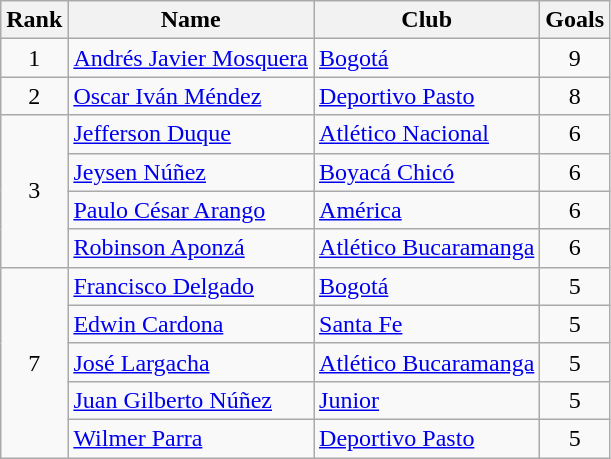<table class="wikitable" border="1">
<tr>
<th>Rank</th>
<th>Name</th>
<th>Club</th>
<th>Goals</th>
</tr>
<tr>
<td align=center rowspan=1>1</td>
<td> <a href='#'>Andrés Javier Mosquera</a></td>
<td><a href='#'>Bogotá</a></td>
<td align=center>9</td>
</tr>
<tr>
<td align=center rowspan=1>2</td>
<td> <a href='#'>Oscar Iván Méndez</a></td>
<td><a href='#'>Deportivo Pasto</a></td>
<td align=center>8</td>
</tr>
<tr>
<td align=center rowspan=4>3</td>
<td> <a href='#'>Jefferson Duque</a></td>
<td><a href='#'>Atlético Nacional</a></td>
<td align=center>6</td>
</tr>
<tr>
<td> <a href='#'>Jeysen Núñez</a></td>
<td><a href='#'>Boyacá Chicó</a></td>
<td align=center>6</td>
</tr>
<tr>
<td> <a href='#'>Paulo César Arango</a></td>
<td><a href='#'>América</a></td>
<td align=center>6</td>
</tr>
<tr>
<td> <a href='#'>Robinson Aponzá</a></td>
<td><a href='#'>Atlético Bucaramanga</a></td>
<td align=center>6</td>
</tr>
<tr>
<td align=center rowspan=5>7</td>
<td> <a href='#'>Francisco Delgado</a></td>
<td><a href='#'>Bogotá</a></td>
<td align=center>5</td>
</tr>
<tr>
<td> <a href='#'>Edwin Cardona</a></td>
<td><a href='#'>Santa Fe</a></td>
<td align=center>5</td>
</tr>
<tr>
<td> <a href='#'>José Largacha</a></td>
<td><a href='#'>Atlético Bucaramanga</a></td>
<td align=center>5</td>
</tr>
<tr>
<td> <a href='#'>Juan Gilberto Núñez</a></td>
<td><a href='#'>Junior</a></td>
<td align=center>5</td>
</tr>
<tr>
<td> <a href='#'>Wilmer Parra</a></td>
<td><a href='#'>Deportivo Pasto</a></td>
<td align=center>5</td>
</tr>
</table>
